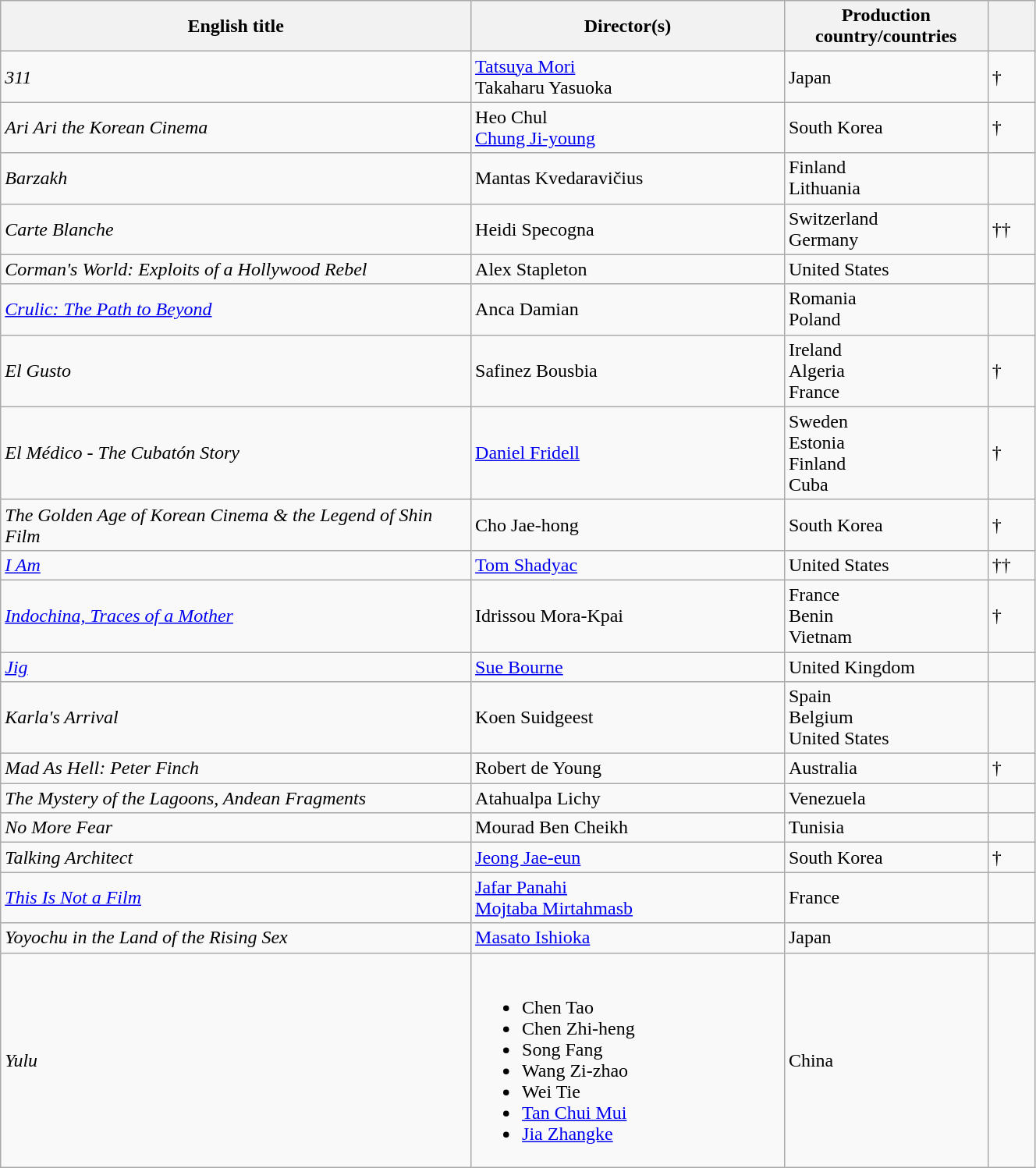<table class="sortable wikitable" width="70%" cellpadding="5">
<tr>
<th width="30%">English title</th>
<th width="20%">Director(s)</th>
<th width="10%">Production country/countries</th>
<th width="3%"></th>
</tr>
<tr>
<td><em>311</em></td>
<td><a href='#'>Tatsuya Mori</a><br>Takaharu Yasuoka</td>
<td>Japan</td>
<td>†</td>
</tr>
<tr>
<td><em>Ari Ari the Korean Cinema</em></td>
<td>Heo Chul<br><a href='#'>Chung Ji-young</a></td>
<td>South Korea</td>
<td>†</td>
</tr>
<tr>
<td><em>Barzakh</em></td>
<td>Mantas Kvedaravičius</td>
<td>Finland<br>Lithuania</td>
<td></td>
</tr>
<tr>
<td><em>Carte Blanche</em></td>
<td>Heidi Specogna</td>
<td>Switzerland<br>Germany</td>
<td>††</td>
</tr>
<tr>
<td><em>Corman's World: Exploits of a Hollywood Rebel</em></td>
<td>Alex Stapleton</td>
<td>United States</td>
<td></td>
</tr>
<tr>
<td><em><a href='#'>Crulic: The Path to Beyond</a></em></td>
<td>Anca Damian</td>
<td>Romania<br>Poland</td>
<td></td>
</tr>
<tr>
<td><em>El Gusto</em></td>
<td>Safinez Bousbia</td>
<td>Ireland<br>Algeria<br>France</td>
<td>†</td>
</tr>
<tr>
<td><em>El Médico - The Cubatón Story</em></td>
<td><a href='#'>Daniel Fridell</a></td>
<td>Sweden<br>Estonia<br>Finland<br>Cuba</td>
<td>†</td>
</tr>
<tr>
<td><em>The Golden Age of Korean Cinema & the Legend of Shin Film</em></td>
<td>Cho Jae-hong</td>
<td>South Korea</td>
<td>†</td>
</tr>
<tr>
<td><em><a href='#'>I Am</a></em></td>
<td><a href='#'>Tom Shadyac</a></td>
<td>United States</td>
<td>††</td>
</tr>
<tr>
<td><em><a href='#'>Indochina, Traces of a Mother</a></em></td>
<td>Idrissou Mora-Kpai</td>
<td>France<br>Benin<br>Vietnam</td>
<td>†</td>
</tr>
<tr>
<td><em><a href='#'>Jig</a></em></td>
<td><a href='#'>Sue Bourne</a></td>
<td>United Kingdom</td>
<td></td>
</tr>
<tr>
<td><em>Karla's Arrival</em></td>
<td>Koen Suidgeest</td>
<td>Spain<br>Belgium<br>United States</td>
<td></td>
</tr>
<tr>
<td><em>Mad As Hell: Peter Finch</em></td>
<td>Robert de Young</td>
<td>Australia</td>
<td>†</td>
</tr>
<tr>
<td><em>The Mystery of the Lagoons, Andean Fragments</em></td>
<td>Atahualpa Lichy</td>
<td>Venezuela</td>
<td></td>
</tr>
<tr>
<td><em>No More Fear</em></td>
<td>Mourad Ben Cheikh</td>
<td>Tunisia</td>
<td></td>
</tr>
<tr>
<td><em>Talking Architect</em></td>
<td><a href='#'>Jeong Jae-eun</a></td>
<td>South Korea</td>
<td>†</td>
</tr>
<tr>
<td><em><a href='#'>This Is Not a Film</a></em></td>
<td><a href='#'>Jafar Panahi</a><br><a href='#'>Mojtaba Mirtahmasb</a></td>
<td>France</td>
<td></td>
</tr>
<tr>
<td><em>Yoyochu in the Land of the Rising Sex</em></td>
<td><a href='#'>Masato Ishioka</a></td>
<td>Japan</td>
<td></td>
</tr>
<tr>
<td><em>Yulu</em></td>
<td><br><ul><li>Chen Tao</li><li>Chen Zhi-heng</li><li>Song Fang</li><li>Wang Zi-zhao</li><li>Wei Tie</li><li><a href='#'>Tan Chui Mui</a></li><li><a href='#'>Jia Zhangke</a></li></ul></td>
<td>China</td>
<td></td>
</tr>
</table>
